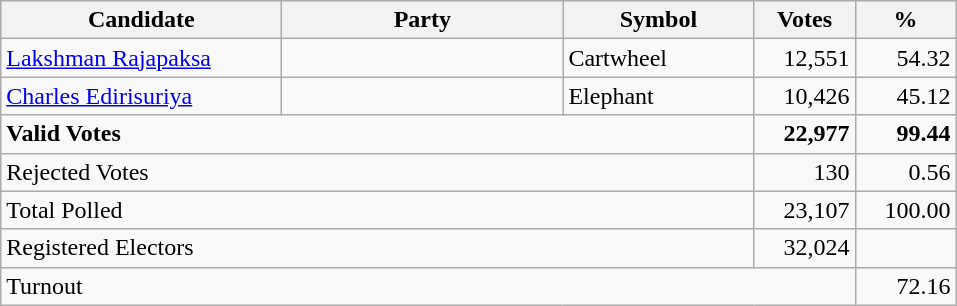<table class="wikitable" border="1" style="text-align:right;">
<tr>
<th align=left width="180">Candidate</th>
<th align=left width="180">Party</th>
<th align=left width="120">Symbol</th>
<th align=left width="60">Votes</th>
<th align=left width="60">%</th>
</tr>
<tr>
<td align=left><a href='#'>Lakshman Rajapaksa</a></td>
<td></td>
<td align=left>Cartwheel</td>
<td align=right>12,551</td>
<td align=right>54.32</td>
</tr>
<tr>
<td align=left><a href='#'>Charles Edirisuriya</a></td>
<td></td>
<td align=left>Elephant</td>
<td align=right>10,426</td>
<td align=right>45.12</td>
</tr>
<tr>
<td align=left colspan=3><strong>Valid Votes</strong></td>
<td align=right><strong>22,977</strong></td>
<td align=right><strong>99.44</strong></td>
</tr>
<tr>
<td align=left colspan=3>Rejected Votes</td>
<td align=right>130</td>
<td align=right>0.56</td>
</tr>
<tr>
<td align=left colspan=3>Total Polled</td>
<td align=right>23,107</td>
<td align=right>100.00</td>
</tr>
<tr>
<td align=left colspan=3>Registered Electors</td>
<td align=right>32,024</td>
<td></td>
</tr>
<tr>
<td align=left colspan=4>Turnout</td>
<td align=right>72.16</td>
</tr>
</table>
